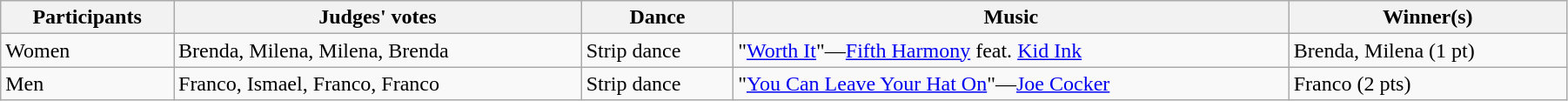<table class="wikitable" style="width:95%; white-space:nowrap">
<tr>
<th>Participants</th>
<th>Judges' votes</th>
<th>Dance</th>
<th>Music</th>
<th>Winner(s)</th>
</tr>
<tr>
<td>Women</td>
<td>Brenda, Milena, Milena, Brenda</td>
<td>Strip dance</td>
<td>"<a href='#'>Worth It</a>"—<a href='#'>Fifth Harmony</a> feat. <a href='#'>Kid Ink</a></td>
<td>Brenda, Milena (1 pt)</td>
</tr>
<tr>
<td>Men</td>
<td>Franco, Ismael, Franco, Franco</td>
<td>Strip dance</td>
<td>"<a href='#'>You Can Leave Your Hat On</a>"—<a href='#'>Joe Cocker</a></td>
<td>Franco (2 pts)</td>
</tr>
</table>
